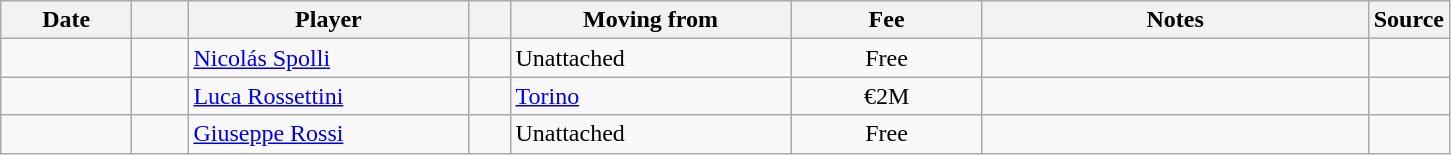<table class="wikitable sortable">
<tr>
<th style="width:80px;">Date</th>
<th style="width:30px;"></th>
<th style="width:180px;">Player</th>
<th style="width:20px;"></th>
<th style="width:180px;">Moving from</th>
<th style="width:120px;" class="unsortable">Fee</th>
<th style="width:250px;" class="unsortable">Notes</th>
<th style="width:20px;">Source</th>
</tr>
<tr>
<td></td>
<td align=center></td>
<td> <a href='#'>Nicolás Spolli</a></td>
<td align=center></td>
<td>Unattached</td>
<td align=center>Free</td>
<td align=center></td>
<td></td>
</tr>
<tr>
<td></td>
<td align=center></td>
<td> <a href='#'>Luca Rossettini</a></td>
<td align=center></td>
<td> <a href='#'>Torino</a></td>
<td align=center>€2M</td>
<td align=center></td>
<td></td>
</tr>
<tr>
<td></td>
<td align=center></td>
<td> <a href='#'>Giuseppe Rossi</a></td>
<td align=center></td>
<td>Unattached</td>
<td align=center>Free</td>
<td align=center></td>
<td></td>
</tr>
</table>
